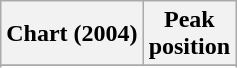<table class="wikitable sotable">
<tr>
<th>Chart (2004)</th>
<th>Peak <br> position</th>
</tr>
<tr>
</tr>
<tr>
</tr>
<tr>
</tr>
</table>
